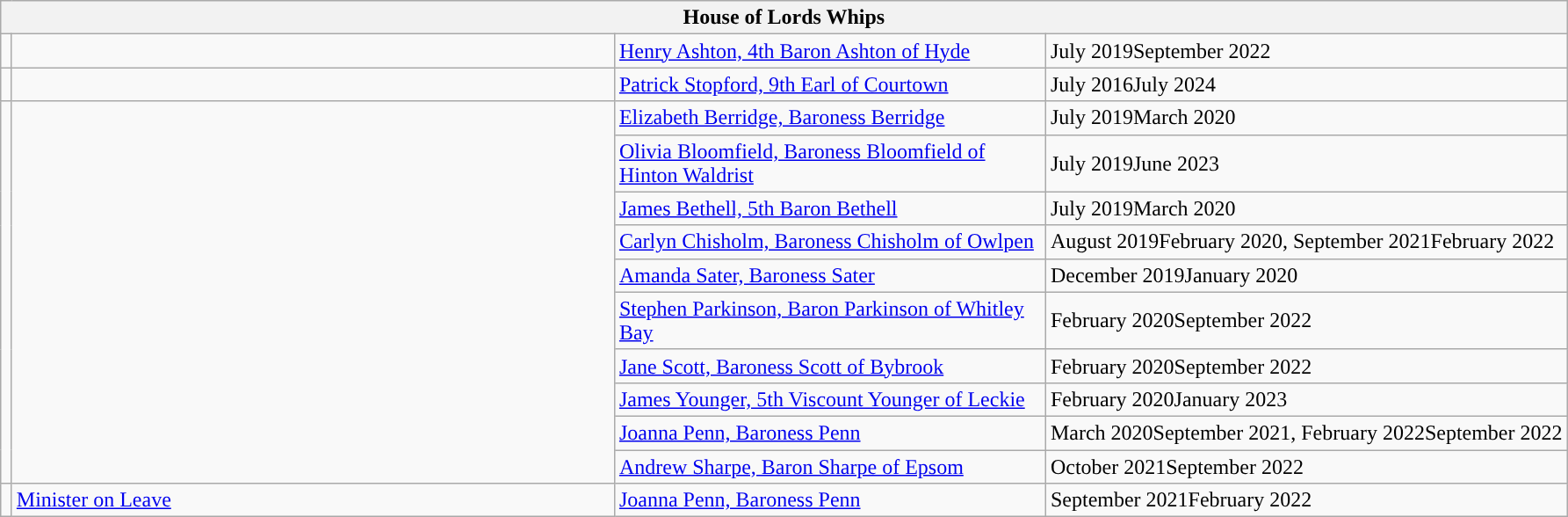<table class="wikitable">
<tr>
<th colspan="5">House of Lords Whips</th>
</tr>
<tr>
<td style="width: 1px; background: "></td>
<td style="width: 450px;"></td>
<td style="width: 320px;"><a href='#'>Henry Ashton, 4th Baron Ashton of Hyde</a></td>
<td>July 2019September 2022</td>
</tr>
<tr>
<td style="width: 1px; background: "></td>
<td></td>
<td><a href='#'>Patrick Stopford, 9th Earl of Courtown</a></td>
<td>July 2016July 2024</td>
</tr>
<tr>
<td rowspan=10 style="width: 1px; background: "></td>
<td rowspan=10></td>
<td><a href='#'>Elizabeth Berridge, Baroness Berridge</a> </td>
<td>July 2019March 2020</td>
</tr>
<tr>
<td><a href='#'>Olivia Bloomfield, Baroness Bloomfield of Hinton Waldrist</a></td>
<td>July 2019June 2023</td>
</tr>
<tr>
<td><a href='#'>James Bethell, 5th Baron Bethell</a> </td>
<td>July 2019March 2020</td>
</tr>
<tr>
<td><a href='#'>Carlyn Chisholm, Baroness Chisholm of Owlpen</a></td>
<td>August 2019February 2020, September 2021February 2022</td>
</tr>
<tr>
<td><a href='#'>Amanda Sater, Baroness Sater</a></td>
<td>December 2019January 2020</td>
</tr>
<tr>
<td><a href='#'>Stephen Parkinson, Baron Parkinson of Whitley Bay</a> </td>
<td>February 2020September 2022</td>
</tr>
<tr>
<td><a href='#'>Jane Scott, Baroness Scott of Bybrook</a></td>
<td>February 2020September 2022</td>
</tr>
<tr>
<td><a href='#'>James Younger, 5th Viscount Younger of Leckie</a></td>
<td>February 2020January 2023</td>
</tr>
<tr>
<td><a href='#'>Joanna Penn, Baroness Penn</a></td>
<td>March 2020September 2021, February 2022September 2022</td>
</tr>
<tr>
<td><a href='#'>Andrew Sharpe, Baron Sharpe of Epsom</a> </td>
<td>October 2021September 2022</td>
</tr>
<tr>
<td style="width: 1px; background: "></td>
<td><a href='#'>Minister on Leave</a></td>
<td><a href='#'>Joanna Penn, Baroness Penn</a></td>
<td>September 2021February 2022</td>
</tr>
</table>
